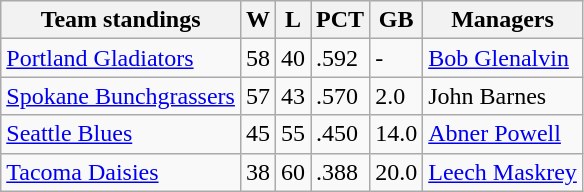<table class="wikitable">
<tr>
<th>Team standings</th>
<th>W</th>
<th>L</th>
<th>PCT</th>
<th>GB</th>
<th>Managers</th>
</tr>
<tr>
<td><a href='#'>Portland Gladiators</a></td>
<td>58</td>
<td>40</td>
<td>.592</td>
<td>-</td>
<td><a href='#'>Bob Glenalvin</a></td>
</tr>
<tr>
<td><a href='#'>Spokane Bunchgrassers</a></td>
<td>57</td>
<td>43</td>
<td>.570</td>
<td>2.0</td>
<td>John Barnes</td>
</tr>
<tr>
<td><a href='#'>Seattle Blues</a></td>
<td>45</td>
<td>55</td>
<td>.450</td>
<td>14.0</td>
<td><a href='#'>Abner Powell</a></td>
</tr>
<tr>
<td><a href='#'>Tacoma Daisies</a></td>
<td>38</td>
<td>60</td>
<td>.388</td>
<td>20.0</td>
<td><a href='#'>Leech Maskrey</a></td>
</tr>
</table>
